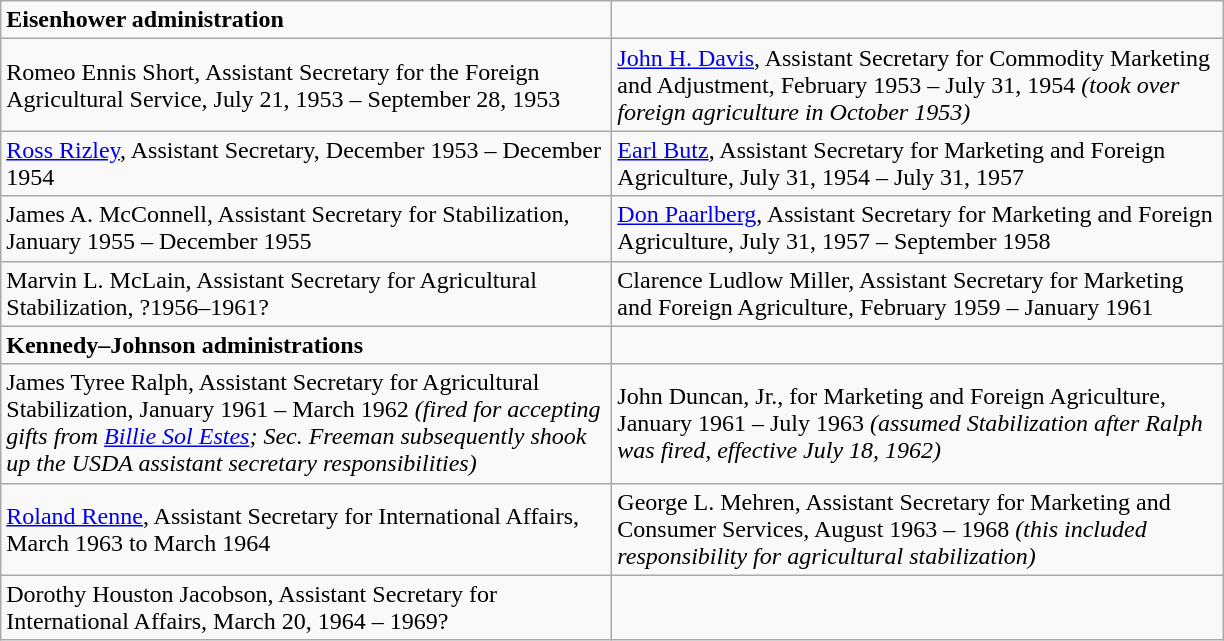<table class="wikitable">
<tr>
<td><strong>Eisenhower administration</strong></td>
<td></td>
</tr>
<tr>
<td width="400pt">Romeo Ennis Short, Assistant Secretary for the Foreign Agricultural Service, July 21, 1953 – September 28, 1953</td>
<td width="400pt"><a href='#'>John H. Davis</a>, Assistant Secretary for Commodity Marketing and Adjustment, February 1953 – July 31, 1954 <em>(took over foreign agriculture in October 1953)</em></td>
</tr>
<tr>
<td><a href='#'>Ross Rizley</a>, Assistant Secretary, December 1953 – December 1954</td>
<td><a href='#'>Earl Butz</a>, Assistant Secretary for Marketing and Foreign Agriculture, July 31, 1954 – July 31, 1957</td>
</tr>
<tr>
<td>James A. McConnell, Assistant Secretary for Stabilization, January 1955 – December 1955</td>
<td><a href='#'>Don Paarlberg</a>, Assistant Secretary for Marketing and Foreign Agriculture, July 31, 1957 – September 1958</td>
</tr>
<tr>
<td>Marvin L. McLain, Assistant Secretary for Agricultural Stabilization, ?1956–1961?</td>
<td>Clarence Ludlow Miller, Assistant Secretary for Marketing and Foreign Agriculture, February 1959 – January 1961</td>
</tr>
<tr>
<td><strong>Kennedy–Johnson administrations</strong></td>
</tr>
<tr>
<td>James Tyree Ralph, Assistant Secretary for Agricultural Stabilization, January 1961 – March 1962 <em>(fired for accepting gifts from <a href='#'>Billie Sol Estes</a>; Sec. Freeman subsequently shook up the USDA assistant secretary responsibilities)</em></td>
<td>John Duncan, Jr., for Marketing and Foreign Agriculture, January 1961 – July 1963 <em>(assumed Stabilization after Ralph was fired, effective July 18, 1962)</em></td>
</tr>
<tr>
<td><a href='#'>Roland Renne</a>, Assistant Secretary for International Affairs, March 1963 to March 1964</td>
<td>George L. Mehren, Assistant Secretary for Marketing and Consumer Services, August 1963 – 1968 <em>(this included responsibility for agricultural stabilization)</em></td>
</tr>
<tr>
<td>Dorothy Houston Jacobson, Assistant Secretary for International Affairs, March 20, 1964 – 1969?</td>
<td></td>
</tr>
</table>
